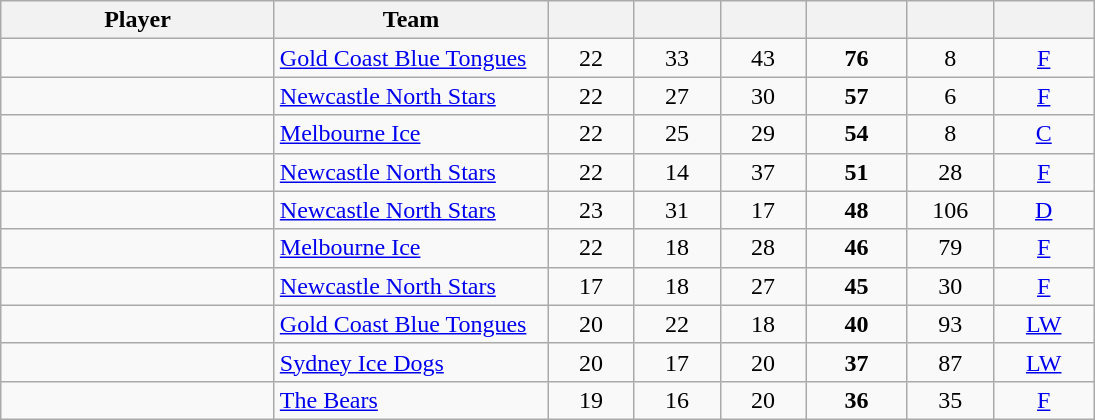<table class="wikitable sortable" style="text-align:center;">
<tr>
<th width="175px">Player</th>
<th width="175px">Team</th>
<th width="50px"></th>
<th width="50px"></th>
<th width="50px"></th>
<th width="60px"></th>
<th width="50px"></th>
<th width="60px"></th>
</tr>
<tr>
<td align="left"></td>
<td align="left"><a href='#'>Gold Coast Blue Tongues</a></td>
<td>22</td>
<td>33</td>
<td>43</td>
<td><strong>76</strong></td>
<td>8</td>
<td><a href='#'>F</a></td>
</tr>
<tr>
<td align="left"></td>
<td align="left"><a href='#'>Newcastle North Stars</a></td>
<td>22</td>
<td>27</td>
<td>30</td>
<td><strong>57</strong></td>
<td>6</td>
<td><a href='#'>F</a></td>
</tr>
<tr>
<td align="left"></td>
<td align="left"><a href='#'>Melbourne Ice</a></td>
<td>22</td>
<td>25</td>
<td>29</td>
<td><strong>54</strong></td>
<td>8</td>
<td><a href='#'>C</a></td>
</tr>
<tr>
<td align="left"></td>
<td align="left"><a href='#'>Newcastle North Stars</a></td>
<td>22</td>
<td>14</td>
<td>37</td>
<td><strong>51</strong></td>
<td>28</td>
<td><a href='#'>F</a></td>
</tr>
<tr>
<td align="left"></td>
<td align="left"><a href='#'>Newcastle North Stars</a></td>
<td>23</td>
<td>31</td>
<td>17</td>
<td><strong>48</strong></td>
<td>106</td>
<td><a href='#'>D</a></td>
</tr>
<tr>
<td align="left"></td>
<td align="left"><a href='#'>Melbourne Ice</a></td>
<td>22</td>
<td>18</td>
<td>28</td>
<td><strong>46</strong></td>
<td>79</td>
<td><a href='#'>F</a></td>
</tr>
<tr>
<td align="left"></td>
<td align="left"><a href='#'>Newcastle North Stars</a></td>
<td>17</td>
<td>18</td>
<td>27</td>
<td><strong>45</strong></td>
<td>30</td>
<td><a href='#'>F</a></td>
</tr>
<tr>
<td align="left"></td>
<td align="left"><a href='#'>Gold Coast Blue Tongues</a></td>
<td>20</td>
<td>22</td>
<td>18</td>
<td><strong>40</strong></td>
<td>93</td>
<td><a href='#'>LW</a></td>
</tr>
<tr>
<td align="left"></td>
<td align="left"><a href='#'>Sydney Ice Dogs</a></td>
<td>20</td>
<td>17</td>
<td>20</td>
<td><strong>37</strong></td>
<td>87</td>
<td><a href='#'>LW</a></td>
</tr>
<tr>
<td align="left"></td>
<td align="left"><a href='#'>The Bears</a></td>
<td>19</td>
<td>16</td>
<td>20</td>
<td><strong>36</strong></td>
<td>35</td>
<td><a href='#'>F</a></td>
</tr>
</table>
